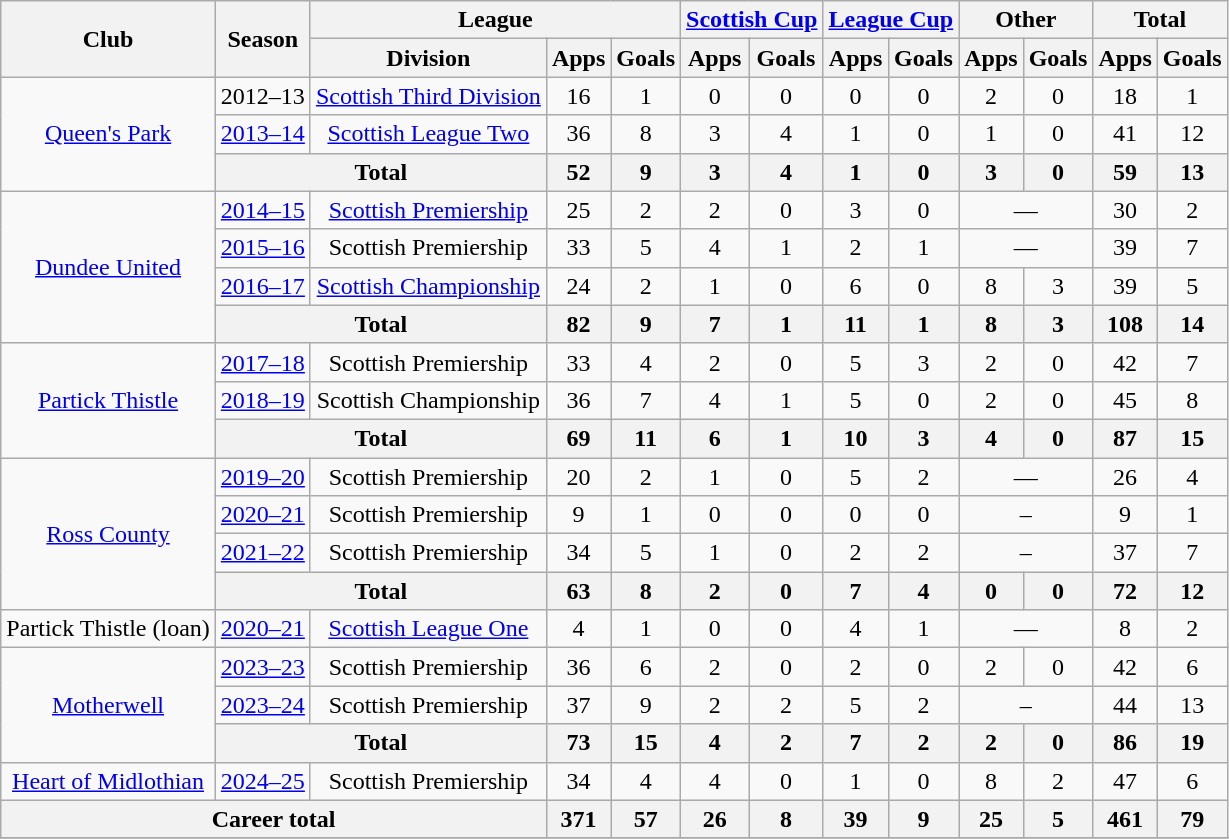<table class="wikitable" style="text-align: center">
<tr>
<th rowspan="2">Club</th>
<th rowspan="2">Season</th>
<th colspan="3">League</th>
<th colspan="2"><a href='#'>Scottish Cup</a></th>
<th colspan="2"><a href='#'>League Cup</a></th>
<th colspan="2">Other</th>
<th colspan="2">Total</th>
</tr>
<tr>
<th>Division</th>
<th>Apps</th>
<th>Goals</th>
<th>Apps</th>
<th>Goals</th>
<th>Apps</th>
<th>Goals</th>
<th>Apps</th>
<th>Goals</th>
<th>Apps</th>
<th>Goals</th>
</tr>
<tr>
<td rowspan="3"><a href='#'>Queen's Park</a></td>
<td>2012–13</td>
<td><a href='#'>Scottish Third Division</a></td>
<td>16</td>
<td>1</td>
<td>0</td>
<td>0</td>
<td>0</td>
<td>0</td>
<td>2</td>
<td>0</td>
<td>18</td>
<td>1</td>
</tr>
<tr>
<td><a href='#'>2013–14</a></td>
<td><a href='#'>Scottish League Two</a></td>
<td>36</td>
<td>8</td>
<td>3</td>
<td>4</td>
<td>1</td>
<td>0</td>
<td>1</td>
<td>0</td>
<td>41</td>
<td>12</td>
</tr>
<tr>
<th colspan="2">Total</th>
<th>52</th>
<th>9</th>
<th>3</th>
<th>4</th>
<th>1</th>
<th>0</th>
<th>3</th>
<th>0</th>
<th>59</th>
<th>13</th>
</tr>
<tr>
<td rowspan="4"><a href='#'>Dundee United</a></td>
<td><a href='#'>2014–15</a></td>
<td><a href='#'>Scottish Premiership</a></td>
<td>25</td>
<td>2</td>
<td>2</td>
<td>0</td>
<td>3</td>
<td>0</td>
<td colspan="2">—</td>
<td>30</td>
<td>2</td>
</tr>
<tr>
<td><a href='#'>2015–16</a></td>
<td>Scottish Premiership</td>
<td>33</td>
<td>5</td>
<td>4</td>
<td>1</td>
<td>2</td>
<td>1</td>
<td colspan="2">—</td>
<td>39</td>
<td>7</td>
</tr>
<tr>
<td><a href='#'>2016–17</a></td>
<td><a href='#'>Scottish Championship</a></td>
<td>24</td>
<td>2</td>
<td>1</td>
<td>0</td>
<td>6</td>
<td>0</td>
<td>8</td>
<td>3</td>
<td>39</td>
<td>5</td>
</tr>
<tr>
<th colspan="2">Total</th>
<th>82</th>
<th>9</th>
<th>7</th>
<th>1</th>
<th>11</th>
<th>1</th>
<th>8</th>
<th>3</th>
<th>108</th>
<th>14</th>
</tr>
<tr>
<td rowspan="3"><a href='#'>Partick Thistle</a></td>
<td><a href='#'>2017–18</a></td>
<td>Scottish Premiership</td>
<td>33</td>
<td>4</td>
<td>2</td>
<td>0</td>
<td>5</td>
<td>3</td>
<td>2</td>
<td>0</td>
<td>42</td>
<td>7</td>
</tr>
<tr>
<td><a href='#'>2018–19</a></td>
<td>Scottish Championship</td>
<td>36</td>
<td>7</td>
<td>4</td>
<td>1</td>
<td>5</td>
<td>0</td>
<td>2</td>
<td>0</td>
<td>45</td>
<td>8</td>
</tr>
<tr>
<th colspan="2">Total</th>
<th>69</th>
<th>11</th>
<th>6</th>
<th>1</th>
<th>10</th>
<th>3</th>
<th>4</th>
<th>0</th>
<th>87</th>
<th>15</th>
</tr>
<tr>
<td rowspan=4><a href='#'>Ross County</a></td>
<td><a href='#'>2019–20</a></td>
<td>Scottish Premiership</td>
<td>20</td>
<td>2</td>
<td>1</td>
<td>0</td>
<td>5</td>
<td>2</td>
<td colspan="2">—</td>
<td>26</td>
<td>4</td>
</tr>
<tr>
<td><a href='#'>2020–21</a></td>
<td>Scottish Premiership</td>
<td>9</td>
<td>1</td>
<td>0</td>
<td>0</td>
<td>0</td>
<td>0</td>
<td colspan="2">–</td>
<td>9</td>
<td>1</td>
</tr>
<tr>
<td><a href='#'>2021–22</a></td>
<td>Scottish Premiership</td>
<td>34</td>
<td>5</td>
<td>1</td>
<td>0</td>
<td>2</td>
<td>2</td>
<td colspan="2">–</td>
<td>37</td>
<td>7</td>
</tr>
<tr>
<th colspan=2>Total</th>
<th>63</th>
<th>8</th>
<th>2</th>
<th>0</th>
<th>7</th>
<th>4</th>
<th>0</th>
<th>0</th>
<th>72</th>
<th>12</th>
</tr>
<tr>
<td>Partick Thistle (loan)</td>
<td><a href='#'>2020–21</a></td>
<td><a href='#'>Scottish League One</a></td>
<td>4</td>
<td>1</td>
<td>0</td>
<td>0</td>
<td>4</td>
<td>1</td>
<td colspan=2>—</td>
<td>8</td>
<td>2</td>
</tr>
<tr>
<td rowspan=3><a href='#'>Motherwell</a></td>
<td><a href='#'>2023–23</a></td>
<td>Scottish Premiership</td>
<td>36</td>
<td>6</td>
<td>2</td>
<td>0</td>
<td>2</td>
<td>0</td>
<td>2</td>
<td>0</td>
<td>42</td>
<td>6</td>
</tr>
<tr>
<td><a href='#'>2023–24</a></td>
<td>Scottish Premiership</td>
<td>37</td>
<td>9</td>
<td>2</td>
<td>2</td>
<td>5</td>
<td>2</td>
<td colspan="2">–</td>
<td>44</td>
<td>13</td>
</tr>
<tr>
<th colspan=2>Total</th>
<th>73</th>
<th>15</th>
<th>4</th>
<th>2</th>
<th>7</th>
<th>2</th>
<th>2</th>
<th>0</th>
<th>86</th>
<th>19</th>
</tr>
<tr>
<td><a href='#'>Heart of Midlothian</a></td>
<td><a href='#'>2024–25</a></td>
<td>Scottish Premiership</td>
<td>34</td>
<td>4</td>
<td>4</td>
<td>0</td>
<td>1</td>
<td>0</td>
<td>8</td>
<td>2</td>
<td>47</td>
<td>6</td>
</tr>
<tr>
<th colspan="3">Career total</th>
<th>371</th>
<th>57</th>
<th>26</th>
<th>8</th>
<th>39</th>
<th>9</th>
<th>25</th>
<th>5</th>
<th>461</th>
<th>79</th>
</tr>
<tr>
</tr>
</table>
